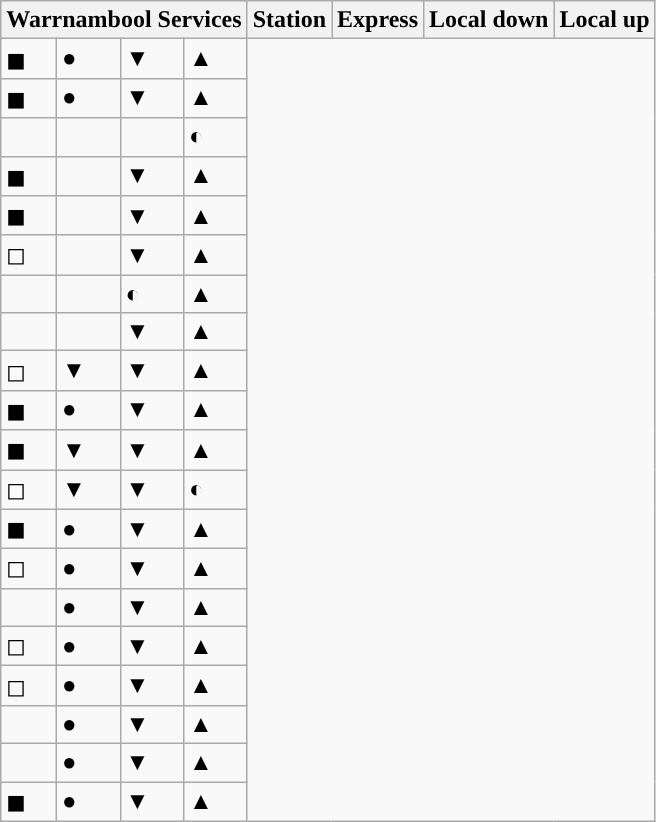<table class="wikitable defaultcenter col1left">
<tr>
<th colspan="4" style="background:#"><span>Warrnambool Services</span></th>
<th>Station</th>
<th>Express</th>
<th>Local down</th>
<th>Local up</th>
</tr>
<tr>
<td>◼ </td>
<td>●</td>
<td>▼</td>
<td>▲</td>
</tr>
<tr>
<td>◼ </td>
<td>●</td>
<td>▼</td>
<td>▲</td>
</tr>
<tr>
<td> </td>
<td></td>
<td></td>
<td>◐</td>
</tr>
<tr>
<td>◼ </td>
<td></td>
<td>▼</td>
<td>▲</td>
</tr>
<tr>
<td>◼ </td>
<td></td>
<td>▼</td>
<td>▲</td>
</tr>
<tr>
<td>◻ </td>
<td></td>
<td>▼</td>
<td>▲</td>
</tr>
<tr>
<td> </td>
<td></td>
<td>◐</td>
<td>▲</td>
</tr>
<tr>
<td> </td>
<td></td>
<td>▼</td>
<td>▲</td>
</tr>
<tr>
<td>◻ </td>
<td>▼</td>
<td>▼</td>
<td>▲</td>
</tr>
<tr>
<td>◼ </td>
<td>●</td>
<td>▼</td>
<td>▲</td>
</tr>
<tr>
<td>◼ </td>
<td>▼</td>
<td>▼</td>
<td>▲</td>
</tr>
<tr>
<td>◻ </td>
<td>▼</td>
<td>▼</td>
<td>◐</td>
</tr>
<tr>
<td>◼ </td>
<td>●</td>
<td>▼</td>
<td>▲</td>
</tr>
<tr>
<td>◻ </td>
<td>●</td>
<td>▼</td>
<td>▲</td>
</tr>
<tr>
<td> </td>
<td>●</td>
<td>▼</td>
<td>▲</td>
</tr>
<tr>
<td>◻ </td>
<td>●</td>
<td>▼</td>
<td>▲</td>
</tr>
<tr>
<td>◻ </td>
<td>●</td>
<td>▼</td>
<td>▲</td>
</tr>
<tr>
<td> </td>
<td>●</td>
<td>▼</td>
<td>▲</td>
</tr>
<tr>
<td> </td>
<td>●</td>
<td>▼</td>
<td>▲</td>
</tr>
<tr>
<td>◼ </td>
<td>●</td>
<td>▼</td>
<td>▲</td>
</tr>
</table>
